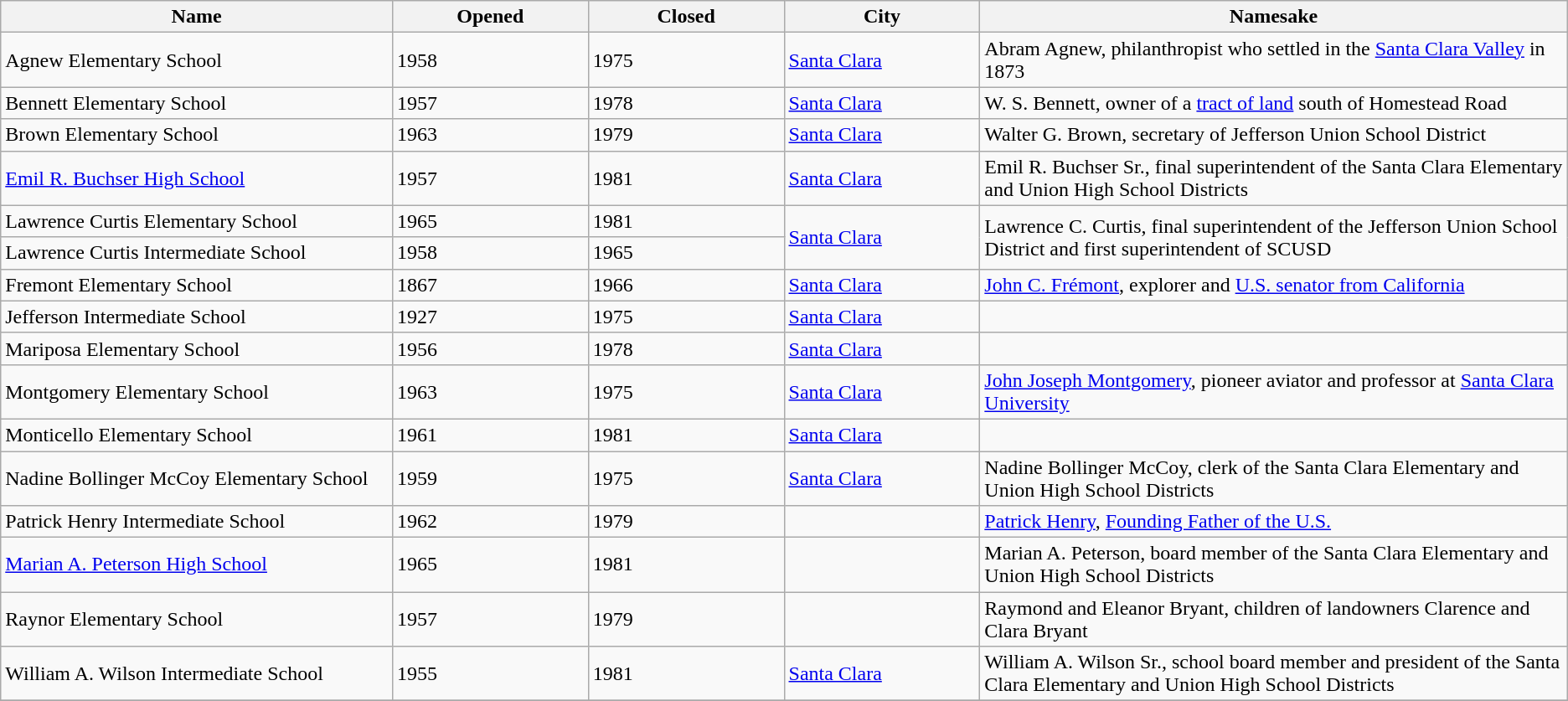<table class="wikitable sortable mw-collapsible mw-collapsed sticky-header">
<tr>
<th scope="col" style="width: 25%;">Name<wbr></th>
<th scope="col" style="width: 12.5%;">Opened<wbr></th>
<th scope="col" style="width: 12.5%;">Closed<wbr></th>
<th scope="col" style="width: 12.5%;">City<wbr></th>
<th scope="col" style="width: 37.5%;", class="unsortable">Namesake</th>
</tr>
<tr>
<td>Agnew Elementary School</td>
<td>1958</td>
<td>1975</td>
<td><a href='#'>Santa Clara</a></td>
<td>Abram Agnew, philanthropist who settled in the <a href='#'>Santa Clara Valley</a> in 1873</td>
</tr>
<tr>
<td>Bennett Elementary School</td>
<td>1957</td>
<td>1978</td>
<td><a href='#'>Santa Clara</a></td>
<td>W. S. Bennett, owner of a <a href='#'>tract of land</a> south of Homestead Road</td>
</tr>
<tr>
<td>Brown Elementary School</td>
<td>1963</td>
<td>1979</td>
<td><a href='#'>Santa Clara</a></td>
<td>Walter G. Brown, secretary of Jefferson Union School District</td>
</tr>
<tr>
<td><a href='#'>Emil R. Buchser High School</a></td>
<td>1957</td>
<td>1981</td>
<td><a href='#'>Santa Clara</a></td>
<td>Emil R. Buchser Sr., final superintendent of the Santa Clara Elementary and Union High School Districts</td>
</tr>
<tr>
<td>Lawrence Curtis Elementary School</td>
<td>1965</td>
<td>1981</td>
<td rowspan=2><a href='#'>Santa Clara</a></td>
<td rowspan=2>Lawrence C. Curtis, final superintendent of the Jefferson Union School District and first superintendent of SCUSD</td>
</tr>
<tr>
<td>Lawrence Curtis Intermediate School</td>
<td>1958<wbr></td>
<td>1965</td>
</tr>
<tr>
<td>Fremont Elementary School</td>
<td>1867</td>
<td>1966</td>
<td><a href='#'>Santa Clara</a></td>
<td><a href='#'>John C. Frémont</a>, explorer and <a href='#'>U.S. senator from California</a></td>
</tr>
<tr>
<td>Jefferson Intermediate School</td>
<td>1927</td>
<td>1975<wbr></td>
<td><a href='#'>Santa Clara</a></td>
<td></td>
</tr>
<tr>
<td>Mariposa Elementary School</td>
<td>1956</td>
<td>1978</td>
<td><a href='#'>Santa Clara</a></td>
<td></td>
</tr>
<tr>
<td>Montgomery Elementary School</td>
<td>1963</td>
<td>1975</td>
<td><a href='#'>Santa Clara</a></td>
<td><a href='#'>John Joseph Montgomery</a>, pioneer aviator and professor at <a href='#'>Santa Clara University</a></td>
</tr>
<tr>
<td>Monticello Elementary School</td>
<td>1961</td>
<td>1981</td>
<td><a href='#'>Santa Clara</a></td>
<td></td>
</tr>
<tr>
<td>Nadine Bollinger McCoy Elementary School</td>
<td>1959</td>
<td>1975</td>
<td><a href='#'>Santa Clara</a></td>
<td>Nadine Bollinger McCoy, clerk of the Santa Clara Elementary and Union High School Districts</td>
</tr>
<tr>
<td>Patrick Henry Intermediate School</td>
<td>1962</td>
<td>1979</td>
<td><a href='#'></a></td>
<td><a href='#'>Patrick Henry</a>, <a href='#'>Founding Father of the U.S.</a></td>
</tr>
<tr>
<td><a href='#'>Marian A. Peterson High School</a></td>
<td>1965</td>
<td>1981</td>
<td><a href='#'></a></td>
<td>Marian A. Peterson, board member of the Santa Clara Elementary and Union High School Districts</td>
</tr>
<tr>
<td>Raynor Elementary School</td>
<td>1957</td>
<td>1979</td>
<td><a href='#'></a></td>
<td>Raymond and Eleanor Bryant, children of landowners Clarence and Clara Bryant</td>
</tr>
<tr>
<td>William A. Wilson Intermediate School</td>
<td>1955</td>
<td>1981</td>
<td><a href='#'>Santa Clara</a></td>
<td>William A. Wilson Sr., school board member and president of the Santa Clara Elementary and Union High School Districts</td>
</tr>
<tr>
</tr>
</table>
